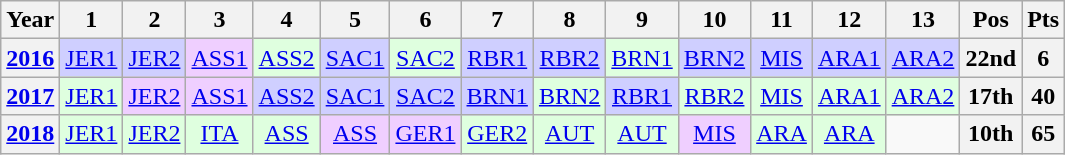<table class="wikitable" style="text-align:center">
<tr>
<th>Year</th>
<th>1</th>
<th>2</th>
<th>3</th>
<th>4</th>
<th>5</th>
<th>6</th>
<th>7</th>
<th>8</th>
<th>9</th>
<th>10</th>
<th>11</th>
<th>12</th>
<th>13</th>
<th>Pos</th>
<th>Pts</th>
</tr>
<tr>
<th><a href='#'>2016</a></th>
<td style="background:#cfcfff;"><a href='#'>JER1</a><br></td>
<td style="background:#cfcfff;"><a href='#'>JER2</a><br></td>
<td style="background:#efcfff;"><a href='#'>ASS1</a><br></td>
<td style="background:#DFFFDF;"><a href='#'>ASS2</a><br></td>
<td style="background:#cfcfff;"><a href='#'>SAC1</a><br></td>
<td style="background:#DFFFDF;"><a href='#'>SAC2</a><br></td>
<td style="background:#cfcfff;"><a href='#'>RBR1</a><br></td>
<td style="background:#cfcfff;"><a href='#'>RBR2</a><br></td>
<td style="background:#dfffdf;"><a href='#'>BRN1</a><br></td>
<td style="background:#cfcfff;"><a href='#'>BRN2</a><br></td>
<td style="background:#cfcfff;"><a href='#'>MIS</a><br></td>
<td style="background:#cfcfff;"><a href='#'>ARA1</a><br></td>
<td style="background:#cfcfff;"><a href='#'>ARA2</a><br></td>
<th>22nd</th>
<th>6</th>
</tr>
<tr>
<th><a href='#'>2017</a></th>
<td style="background:#dfffdf;"><a href='#'>JER1</a><br></td>
<td style="background:#efcfff;"><a href='#'>JER2</a><br></td>
<td style="background:#efcfff;"><a href='#'>ASS1</a><br></td>
<td style="background:#cfcfff;"><a href='#'>ASS2</a><br></td>
<td style="background:#cfcfff;"><a href='#'>SAC1</a><br></td>
<td style="background:#cfcfff;"><a href='#'>SAC2</a><br></td>
<td style="background:#cfcfff;"><a href='#'>BRN1</a><br></td>
<td style="background:#dfffdf;"><a href='#'>BRN2</a><br></td>
<td style="background:#cfcfff;"><a href='#'>RBR1</a><br></td>
<td style="background:#dfffdf;"><a href='#'>RBR2</a><br></td>
<td style="background:#dfffdf;"><a href='#'>MIS</a><br></td>
<td style="background:#DFFFDF;"><a href='#'>ARA1</a><br></td>
<td style="background:#DFFFDF;"><a href='#'>ARA2</a><br></td>
<th>17th</th>
<th>40</th>
</tr>
<tr>
<th><a href='#'>2018</a></th>
<td style="background:#dfffdf;"><a href='#'>JER1</a><br></td>
<td style="background:#dfffdf;"><a href='#'>JER2</a><br></td>
<td style="background:#dfffdf;"><a href='#'>ITA</a><br></td>
<td style="background:#dfffdf;"><a href='#'>ASS</a><br></td>
<td style="background:#efcfff;"><a href='#'>ASS</a><br></td>
<td style="background:#efcfff;"><a href='#'>GER1</a><br></td>
<td style="background:#dfffdf;"><a href='#'>GER2</a><br></td>
<td style="background:#dfffdf;"><a href='#'>AUT</a><br></td>
<td style="background:#dfffdf;"><a href='#'>AUT</a><br></td>
<td style="background:#efcfff;"><a href='#'>MIS</a><br></td>
<td style="background:#dfffdf;"><a href='#'>ARA</a><br></td>
<td style="background:#dfffdf;"><a href='#'>ARA</a><br></td>
<td></td>
<th>10th</th>
<th>65</th>
</tr>
</table>
